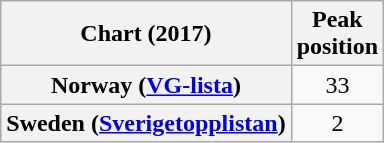<table class="wikitable sortable plainrowheaders" style="text-align:center">
<tr>
<th>Chart (2017)</th>
<th>Peak<br>position</th>
</tr>
<tr>
<th scope="row">Norway (<a href='#'>VG-lista</a>)</th>
<td>33</td>
</tr>
<tr>
<th scope="row">Sweden (<a href='#'>Sverigetopplistan</a>)</th>
<td>2</td>
</tr>
</table>
